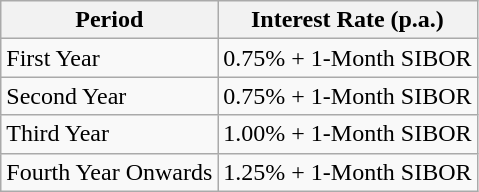<table class="wikitable">
<tr>
<th>Period</th>
<th>Interest Rate (p.a.)</th>
</tr>
<tr>
<td>First Year</td>
<td>0.75% + 1-Month SIBOR</td>
</tr>
<tr>
<td>Second Year</td>
<td>0.75% + 1-Month SIBOR</td>
</tr>
<tr>
<td>Third Year</td>
<td>1.00% + 1-Month SIBOR</td>
</tr>
<tr>
<td>Fourth Year Onwards</td>
<td>1.25% + 1-Month SIBOR</td>
</tr>
</table>
